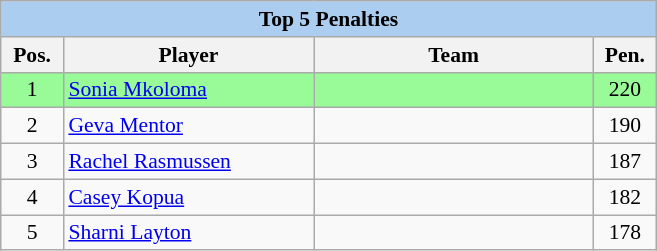<table class=wikitable style=font-size:90%>
<tr>
<th colspan=6 style=background:#ABCDEF>Top 5 Penalties</th>
</tr>
<tr>
<th width=35px>Pos.</th>
<th width=160px>Player</th>
<th width=180px>Team</th>
<th width=35px>Pen.</th>
</tr>
<tr bgcolor=palegreen>
<td align=center>1</td>
<td><a href='#'>Sonia Mkoloma</a></td>
<td></td>
<td align=center>220</td>
</tr>
<tr>
<td align=center>2</td>
<td><a href='#'>Geva Mentor</a></td>
<td></td>
<td align=center>190</td>
</tr>
<tr>
<td align=center>3</td>
<td><a href='#'>Rachel Rasmussen</a></td>
<td></td>
<td align=center>187</td>
</tr>
<tr>
<td align=center>4</td>
<td><a href='#'>Casey Kopua</a></td>
<td></td>
<td align=center>182</td>
</tr>
<tr>
<td align=center>5</td>
<td><a href='#'>Sharni Layton</a></td>
<td></td>
<td align=center>178</td>
</tr>
</table>
